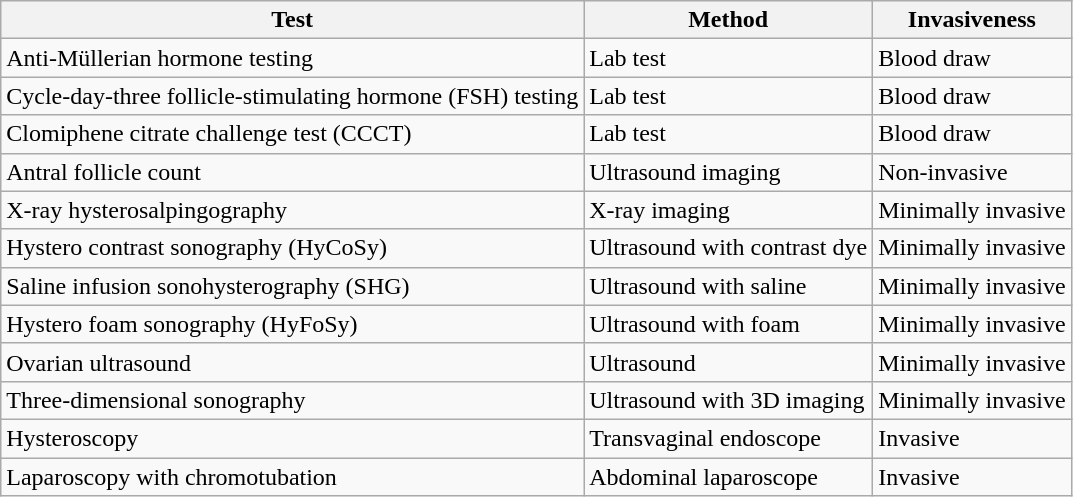<table class="wikitable">
<tr>
<th>Test</th>
<th>Method</th>
<th>Invasiveness</th>
</tr>
<tr>
<td>Anti-Müllerian hormone testing</td>
<td>Lab test</td>
<td>Blood draw</td>
</tr>
<tr>
<td>Cycle-day-three follicle-stimulating hormone (FSH) testing</td>
<td>Lab test</td>
<td>Blood draw</td>
</tr>
<tr>
<td>Clomiphene citrate challenge test (CCCT)</td>
<td>Lab test</td>
<td>Blood draw</td>
</tr>
<tr>
<td>Antral follicle count</td>
<td>Ultrasound imaging</td>
<td>Non-invasive</td>
</tr>
<tr>
<td>X-ray hysterosalpingography</td>
<td>X-ray imaging</td>
<td>Minimally invasive</td>
</tr>
<tr>
<td>Hystero contrast sonography (HyCoSy)</td>
<td>Ultrasound with contrast dye</td>
<td>Minimally invasive</td>
</tr>
<tr>
<td>Saline infusion sonohysterography (SHG)</td>
<td>Ultrasound with saline</td>
<td>Minimally invasive</td>
</tr>
<tr>
<td>Hystero foam sonography (HyFoSy)</td>
<td>Ultrasound with foam</td>
<td>Minimally invasive</td>
</tr>
<tr>
<td>Ovarian ultrasound</td>
<td>Ultrasound</td>
<td>Minimally invasive</td>
</tr>
<tr>
<td>Three-dimensional sonography</td>
<td>Ultrasound with 3D imaging</td>
<td>Minimally invasive</td>
</tr>
<tr>
<td>Hysteroscopy</td>
<td>Transvaginal endoscope</td>
<td>Invasive</td>
</tr>
<tr>
<td>Laparoscopy with chromotubation</td>
<td>Abdominal laparoscope</td>
<td>Invasive</td>
</tr>
</table>
